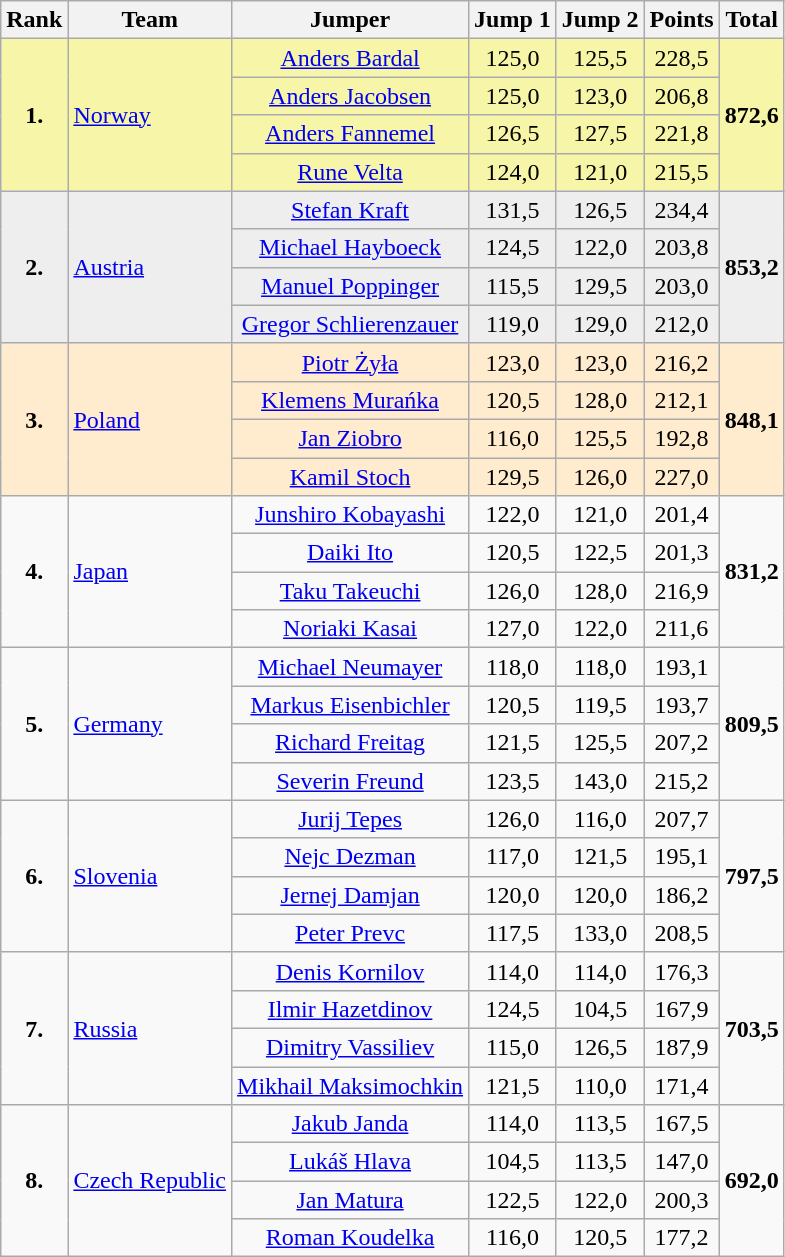<table class="wikitable sortable" style="text-align: center">
<tr>
<th>Rank</th>
<th>Team</th>
<th>Jumper</th>
<th>Jump 1</th>
<th>Jump 2</th>
<th>Points</th>
<th>Total</th>
</tr>
<tr bgcolor="F7F6A8">
<td rowspan="4"><strong>1.</strong></td>
<td rowspan="4" align="left"><a href='#'>Norway</a></td>
<td><a href='#'>Anders Bardal</a></td>
<td>125,0</td>
<td>125,5</td>
<td>228,5</td>
<td rowspan="4"><strong>872,6</strong></td>
</tr>
<tr bgcolor="F7F6A8">
<td><a href='#'>Anders Jacobsen</a></td>
<td>125,0</td>
<td>123,0</td>
<td>206,8</td>
</tr>
<tr bgcolor="F7F6A8">
<td><a href='#'>Anders Fannemel</a></td>
<td>126,5</td>
<td>127,5</td>
<td>221,8</td>
</tr>
<tr bgcolor="F7F6A8">
<td><a href='#'>Rune Velta</a></td>
<td>124,0</td>
<td>121,0</td>
<td>215,5</td>
</tr>
<tr bgcolor="eeeeee">
<td rowspan="4"><strong>2.</strong></td>
<td rowspan="4" align="left"><a href='#'>Austria</a></td>
<td><a href='#'>Stefan Kraft</a></td>
<td>131,5</td>
<td>126,5</td>
<td>234,4</td>
<td rowspan="4"><strong>853,2</strong></td>
</tr>
<tr bgcolor="eeeeee">
<td><a href='#'>Michael Hayboeck</a></td>
<td>124,5</td>
<td>122,0</td>
<td>203,8</td>
</tr>
<tr bgcolor="eeeeee">
<td><a href='#'>Manuel Poppinger</a></td>
<td>115,5</td>
<td>129,5</td>
<td>203,0</td>
</tr>
<tr bgcolor="eeeeee">
<td><a href='#'>Gregor Schlierenzauer</a></td>
<td>119,0</td>
<td>129,0</td>
<td>212,0</td>
</tr>
<tr bgcolor="ffebcd">
<td rowspan="4"><strong>3.</strong></td>
<td rowspan="4" align="left"><a href='#'>Poland</a></td>
<td><a href='#'>Piotr Żyła</a></td>
<td>123,0</td>
<td>123,0</td>
<td>216,2</td>
<td rowspan="4"><strong>848,1</strong></td>
</tr>
<tr bgcolor="ffebcd">
<td><a href='#'>Klemens Murańka</a></td>
<td>120,5</td>
<td>128,0</td>
<td>212,1</td>
</tr>
<tr bgcolor="ffebcd">
<td><a href='#'>Jan Ziobro</a></td>
<td>116,0</td>
<td>125,5</td>
<td>192,8</td>
</tr>
<tr bgcolor="ffebcd">
<td><a href='#'>Kamil Stoch</a></td>
<td>129,5</td>
<td>126,0</td>
<td>227,0</td>
</tr>
<tr>
<td rowspan="4"><strong>4.</strong></td>
<td rowspan="4" align="left"><a href='#'>Japan</a></td>
<td><a href='#'>Junshiro Kobayashi</a></td>
<td>122,0</td>
<td>121,0</td>
<td>201,4</td>
<td rowspan="4"><strong>831,2</strong></td>
</tr>
<tr>
<td><a href='#'>Daiki Ito</a></td>
<td>120,5</td>
<td>122,5</td>
<td>201,3</td>
</tr>
<tr>
<td><a href='#'>Taku Takeuchi</a></td>
<td>126,0</td>
<td>128,0</td>
<td>216,9</td>
</tr>
<tr>
<td><a href='#'>Noriaki Kasai</a></td>
<td>127,0</td>
<td>122,0</td>
<td>211,6</td>
</tr>
<tr>
<td rowspan="4"><strong>5.</strong></td>
<td rowspan="4" align="left"><a href='#'>Germany</a></td>
<td><a href='#'>Michael Neumayer</a></td>
<td>118,0</td>
<td>118,0</td>
<td>193,1</td>
<td rowspan="4"><strong>809,5</strong></td>
</tr>
<tr>
<td><a href='#'>Markus Eisenbichler</a></td>
<td>120,5</td>
<td>119,5</td>
<td>193,7</td>
</tr>
<tr>
<td><a href='#'>Richard Freitag</a></td>
<td>121,5</td>
<td>125,5</td>
<td>207,2</td>
</tr>
<tr>
<td><a href='#'>Severin Freund</a></td>
<td>123,5</td>
<td>143,0</td>
<td>215,2</td>
</tr>
<tr>
<td rowspan="4"><strong>6.</strong></td>
<td rowspan="4" align="left"><a href='#'>Slovenia</a></td>
<td><a href='#'>Jurij Tepes</a></td>
<td>126,0</td>
<td>116,0</td>
<td>207,7</td>
<td rowspan="4"><strong>797,5</strong></td>
</tr>
<tr>
<td><a href='#'>Nejc Dezman</a></td>
<td>117,0</td>
<td>121,5</td>
<td>195,1</td>
</tr>
<tr>
<td><a href='#'>Jernej Damjan</a></td>
<td>120,0</td>
<td>120,0</td>
<td>186,2</td>
</tr>
<tr>
<td><a href='#'>Peter Prevc</a></td>
<td>117,5</td>
<td>133,0</td>
<td>208,5</td>
</tr>
<tr>
<td rowspan="4"><strong>7.</strong></td>
<td rowspan="4" align="left"><a href='#'>Russia</a></td>
<td><a href='#'>Denis Kornilov</a></td>
<td>114,0</td>
<td>114,0</td>
<td>176,3</td>
<td rowspan="4"><strong>703,5</strong></td>
</tr>
<tr>
<td><a href='#'>Ilmir Hazetdinov</a></td>
<td>124,5</td>
<td>104,5</td>
<td>167,9</td>
</tr>
<tr>
<td><a href='#'>Dimitry Vassiliev</a></td>
<td>115,0</td>
<td>126,5</td>
<td>187,9</td>
</tr>
<tr>
<td><a href='#'>Mikhail Maksimochkin</a></td>
<td>121,5</td>
<td>110,0</td>
<td>171,4</td>
</tr>
<tr>
<td rowspan="4"><strong>8.</strong></td>
<td rowspan="4" align="left"><a href='#'>Czech Republic</a></td>
<td><a href='#'>Jakub Janda</a></td>
<td>114,0</td>
<td>113,5</td>
<td>167,5</td>
<td rowspan="4"><strong>692,0</strong></td>
</tr>
<tr>
<td><a href='#'>Lukáš Hlava</a></td>
<td>104,5</td>
<td>113,5</td>
<td>147,0</td>
</tr>
<tr>
<td><a href='#'>Jan Matura</a></td>
<td>122,5</td>
<td>122,0</td>
<td>200,3</td>
</tr>
<tr>
<td><a href='#'>Roman Koudelka</a></td>
<td>116,0</td>
<td>120,5</td>
<td>177,2</td>
</tr>
</table>
